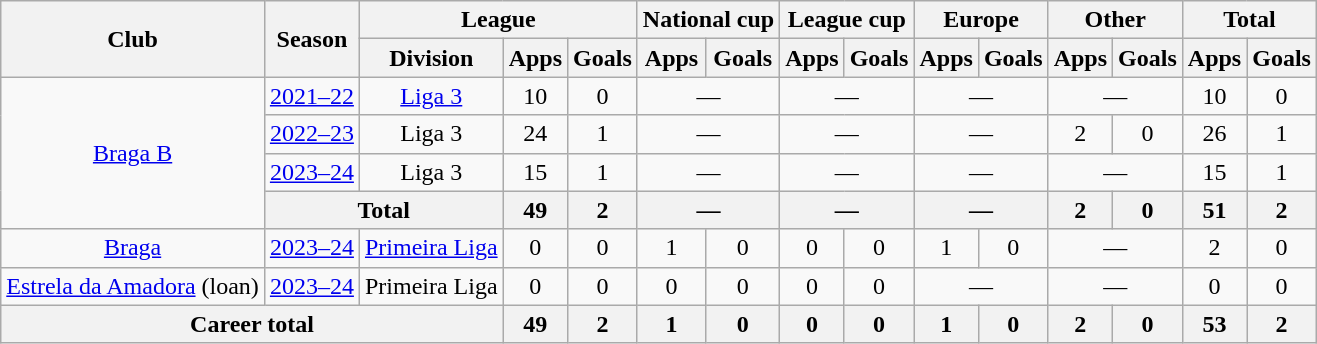<table class="wikitable" style="text-align:center">
<tr>
<th rowspan="2">Club</th>
<th rowspan="2">Season</th>
<th colspan="3">League</th>
<th colspan="2">National cup</th>
<th colspan="2">League cup</th>
<th colspan="2">Europe</th>
<th colspan="2">Other</th>
<th colspan="2">Total</th>
</tr>
<tr>
<th>Division</th>
<th>Apps</th>
<th>Goals</th>
<th>Apps</th>
<th>Goals</th>
<th>Apps</th>
<th>Goals</th>
<th>Apps</th>
<th>Goals</th>
<th>Apps</th>
<th>Goals</th>
<th>Apps</th>
<th>Goals</th>
</tr>
<tr>
<td rowspan="4"><a href='#'>Braga B</a></td>
<td><a href='#'>2021–22</a></td>
<td><a href='#'>Liga 3</a></td>
<td>10</td>
<td>0</td>
<td colspan="2">—</td>
<td colspan="2">—</td>
<td colspan="2">—</td>
<td colspan="2">—</td>
<td>10</td>
<td>0</td>
</tr>
<tr>
<td><a href='#'>2022–23</a></td>
<td>Liga 3</td>
<td>24</td>
<td>1</td>
<td colspan="2">—</td>
<td colspan="2">—</td>
<td colspan="2">—</td>
<td>2</td>
<td>0</td>
<td>26</td>
<td>1</td>
</tr>
<tr>
<td><a href='#'>2023–24</a></td>
<td>Liga 3</td>
<td>15</td>
<td>1</td>
<td colspan="2">—</td>
<td colspan="2">—</td>
<td colspan="2">—</td>
<td colspan="2">—</td>
<td>15</td>
<td>1</td>
</tr>
<tr>
<th colspan="2">Total</th>
<th>49</th>
<th>2</th>
<th colspan="2">—</th>
<th colspan="2">—</th>
<th colspan="2">—</th>
<th>2</th>
<th>0</th>
<th>51</th>
<th>2</th>
</tr>
<tr>
<td><a href='#'>Braga</a></td>
<td><a href='#'>2023–24</a></td>
<td><a href='#'>Primeira Liga</a></td>
<td>0</td>
<td>0</td>
<td>1</td>
<td>0</td>
<td>0</td>
<td>0</td>
<td>1</td>
<td>0</td>
<td colspan="2">—</td>
<td>2</td>
<td>0</td>
</tr>
<tr>
<td><a href='#'>Estrela da Amadora</a> (loan)</td>
<td><a href='#'>2023–24</a></td>
<td>Primeira Liga</td>
<td>0</td>
<td>0</td>
<td>0</td>
<td>0</td>
<td>0</td>
<td>0</td>
<td colspan="2">—</td>
<td colspan="2">—</td>
<td>0</td>
<td>0</td>
</tr>
<tr>
<th colspan="3">Career total</th>
<th>49</th>
<th>2</th>
<th>1</th>
<th>0</th>
<th>0</th>
<th>0</th>
<th>1</th>
<th>0</th>
<th>2</th>
<th>0</th>
<th>53</th>
<th>2</th>
</tr>
</table>
